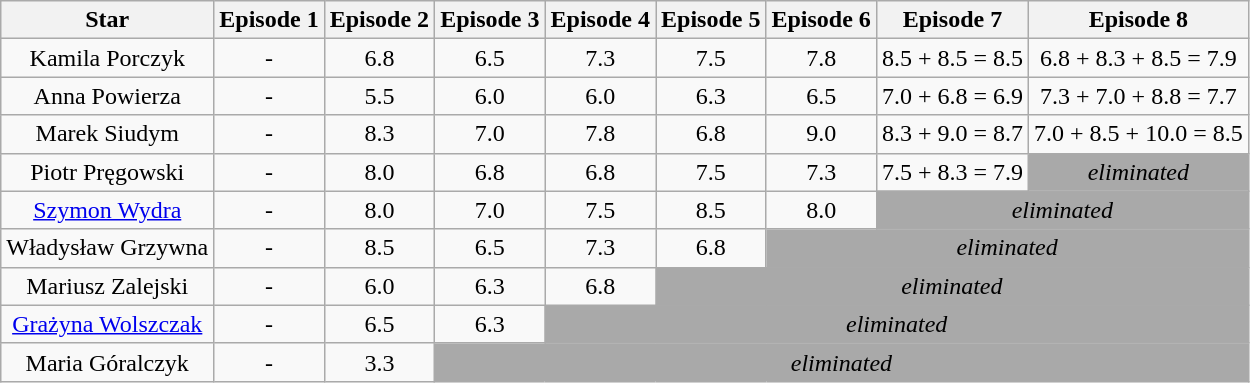<table class="wikitable" style="text-align:center;">
<tr>
<th>Star</th>
<th>Episode 1</th>
<th>Episode 2</th>
<th>Episode 3</th>
<th>Episode 4</th>
<th>Episode 5</th>
<th>Episode 6</th>
<th>Episode 7</th>
<th>Episode 8</th>
</tr>
<tr>
<td>Kamila Porczyk</td>
<td>-</td>
<td>6.8</td>
<td>6.5</td>
<td>7.3</td>
<td>7.5</td>
<td>7.8</td>
<td>8.5 + 8.5 = 8.5</td>
<td><span>6.8</span> + 8.3 + <span>8.5</span> = 7.9</td>
</tr>
<tr>
<td>Anna Powierza</td>
<td>-</td>
<td>5.5</td>
<td><span>6.0</span></td>
<td><span>6.0</span></td>
<td><span>6.3</span></td>
<td><span>6.5</span></td>
<td><span>7.0</span> + <span>6.8</span> = <span>6.9</span></td>
<td>7.3 + <span>7.0</span> + 8.8 = <span>7.7</span></td>
</tr>
<tr>
<td>Marek Siudym</td>
<td>-</td>
<td>8.3</td>
<td>7.0</td>
<td>7.8</td>
<td>6.8</td>
<td>9.0</td>
<td>8.3 + 9.0 = 8.7</td>
<td>7.0 + 8.5 + 10.0 = 8.5</td>
</tr>
<tr>
<td>Piotr Pręgowski</td>
<td>-</td>
<td>8.0</td>
<td>6.8</td>
<td>6.8</td>
<td>7.5</td>
<td>7.3</td>
<td>7.5 + 8.3 = 7.9</td>
<td style="background:darkgrey;" align="center" colspan="1"><em>eliminated</em></td>
</tr>
<tr>
<td><a href='#'>Szymon Wydra</a></td>
<td>-</td>
<td>8.0</td>
<td>7.0</td>
<td>7.5</td>
<td>8.5</td>
<td>8.0</td>
<td style="background:darkgrey;" align="center" colspan="2"><em>eliminated</em></td>
</tr>
<tr>
<td>Władysław Grzywna</td>
<td>-</td>
<td>8.5</td>
<td>6.5</td>
<td>7.3</td>
<td>6.8</td>
<td style="background:darkgrey;" align="center" colspan="3"><em>eliminated</em></td>
</tr>
<tr>
<td>Mariusz Zalejski</td>
<td>-</td>
<td>6.0</td>
<td>6.3</td>
<td>6.8</td>
<td style="background:darkgrey;" align="center" colspan="4"><em>eliminated</em></td>
</tr>
<tr>
<td><a href='#'>Grażyna Wolszczak</a></td>
<td>-</td>
<td>6.5</td>
<td>6.3</td>
<td style="background:darkgrey;" align="center" colspan="5"><em>eliminated</em></td>
</tr>
<tr>
<td>Maria Góralczyk</td>
<td>-</td>
<td><span>3.3</span></td>
<td style="background:darkgrey;" align="center" colspan="6"><em>eliminated</em></td>
</tr>
</table>
